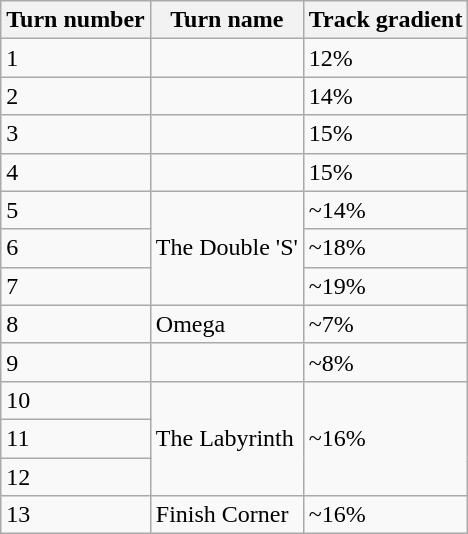<table class="wikitable">
<tr>
<th>Turn number</th>
<th>Turn name</th>
<th>Track gradient</th>
</tr>
<tr>
<td>1</td>
<td></td>
<td>12%</td>
</tr>
<tr>
<td>2</td>
<td></td>
<td>14%</td>
</tr>
<tr>
<td>3</td>
<td></td>
<td>15%</td>
</tr>
<tr>
<td>4</td>
<td></td>
<td>15%</td>
</tr>
<tr>
<td>5</td>
<td rowspan="3">The Double 'S'</td>
<td>~14%</td>
</tr>
<tr>
<td>6</td>
<td>~18%</td>
</tr>
<tr>
<td>7</td>
<td>~19%</td>
</tr>
<tr>
<td>8</td>
<td>Omega</td>
<td>~7%</td>
</tr>
<tr>
<td>9</td>
<td></td>
<td>~8%</td>
</tr>
<tr>
<td>10</td>
<td rowspan="3">The Labyrinth</td>
<td rowspan="3">~16%</td>
</tr>
<tr>
<td>11</td>
</tr>
<tr>
<td>12</td>
</tr>
<tr>
<td>13</td>
<td>Finish Corner</td>
<td>~16%</td>
</tr>
</table>
